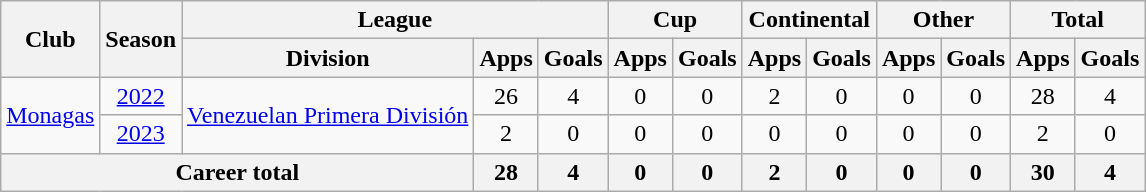<table class=wikitable style=text-align:center>
<tr>
<th rowspan="2">Club</th>
<th rowspan="2">Season</th>
<th colspan="3">League</th>
<th colspan="2">Cup</th>
<th colspan="2">Continental</th>
<th colspan="2">Other</th>
<th colspan="2">Total</th>
</tr>
<tr>
<th>Division</th>
<th>Apps</th>
<th>Goals</th>
<th>Apps</th>
<th>Goals</th>
<th>Apps</th>
<th>Goals</th>
<th>Apps</th>
<th>Goals</th>
<th>Apps</th>
<th>Goals</th>
</tr>
<tr>
<td rowspan="2"><a href='#'>Monagas</a></td>
<td><a href='#'>2022</a></td>
<td rowspan="2"><a href='#'>Venezuelan Primera División</a></td>
<td>26</td>
<td>4</td>
<td>0</td>
<td>0</td>
<td>2</td>
<td>0</td>
<td>0</td>
<td>0</td>
<td>28</td>
<td>4</td>
</tr>
<tr>
<td><a href='#'>2023</a></td>
<td>2</td>
<td>0</td>
<td>0</td>
<td>0</td>
<td>0</td>
<td>0</td>
<td>0</td>
<td>0</td>
<td>2</td>
<td>0</td>
</tr>
<tr>
<th colspan="3"><strong>Career total</strong></th>
<th>28</th>
<th>4</th>
<th>0</th>
<th>0</th>
<th>2</th>
<th>0</th>
<th>0</th>
<th>0</th>
<th>30</th>
<th>4</th>
</tr>
</table>
